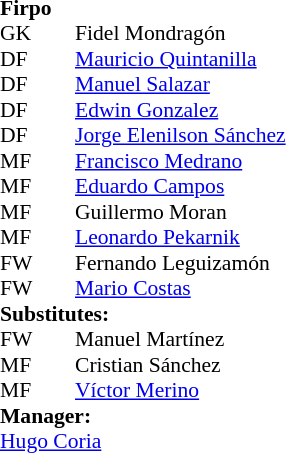<table style="font-size: 90%" cellspacing="0" cellpadding="0">
<tr>
<td colspan=4><strong>Firpo</strong></td>
</tr>
<tr>
<th width="25"></th>
<th width="25"></th>
</tr>
<tr>
<td>GK</td>
<td></td>
<td> Fidel Mondragón</td>
</tr>
<tr>
<td>DF</td>
<td></td>
<td> <a href='#'>Mauricio Quintanilla</a></td>
</tr>
<tr>
<td>DF</td>
<td></td>
<td> <a href='#'>Manuel Salazar</a></td>
</tr>
<tr>
<td>DF</td>
<td></td>
<td> <a href='#'>Edwin Gonzalez</a></td>
</tr>
<tr>
<td>DF</td>
<td></td>
<td> <a href='#'>Jorge Elenilson Sánchez</a></td>
</tr>
<tr>
<td>MF</td>
<td></td>
<td> <a href='#'>Francisco Medrano</a></td>
</tr>
<tr>
<td>MF</td>
<td></td>
<td>  <a href='#'>Eduardo Campos</a></td>
<td></td>
<td></td>
</tr>
<tr>
<td>MF</td>
<td></td>
<td> Guillermo Moran</td>
</tr>
<tr>
<td>MF</td>
<td></td>
<td> <a href='#'>Leonardo Pekarnik</a></td>
<td></td>
<td></td>
</tr>
<tr>
<td>FW</td>
<td></td>
<td> Fernando Leguizamón</td>
</tr>
<tr>
<td>FW</td>
<td></td>
<td> <a href='#'>Mario Costas</a></td>
<td></td>
<td></td>
</tr>
<tr>
<td colspan=3><strong>Substitutes:</strong></td>
</tr>
<tr>
<td>FW</td>
<td></td>
<td> Manuel Martínez</td>
<td></td>
<td></td>
</tr>
<tr>
<td>MF</td>
<td></td>
<td> Cristian Sánchez</td>
<td></td>
<td></td>
</tr>
<tr>
<td>MF</td>
<td></td>
<td> <a href='#'>Víctor Merino</a></td>
<td></td>
<td></td>
</tr>
<tr>
<td colspan=3><strong>Manager:</strong></td>
</tr>
<tr>
<td colspan=4> <a href='#'>Hugo Coria</a></td>
</tr>
</table>
